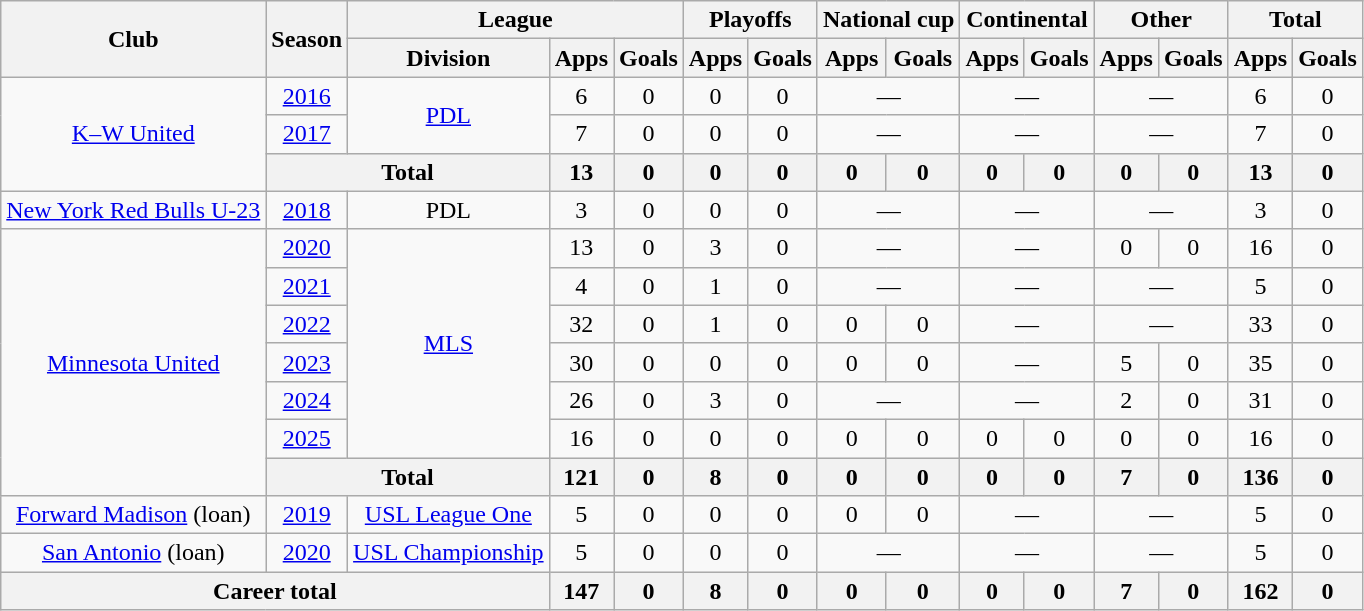<table class="wikitable" style="text-align: center;">
<tr>
<th rowspan="2">Club</th>
<th rowspan="2">Season</th>
<th colspan="3">League</th>
<th colspan="2">Playoffs</th>
<th colspan="2">National cup</th>
<th colspan="2">Continental</th>
<th colspan="2">Other</th>
<th colspan="2">Total</th>
</tr>
<tr>
<th>Division</th>
<th>Apps</th>
<th>Goals</th>
<th>Apps</th>
<th>Goals</th>
<th>Apps</th>
<th>Goals</th>
<th>Apps</th>
<th>Goals</th>
<th>Apps</th>
<th>Goals</th>
<th>Apps</th>
<th>Goals</th>
</tr>
<tr>
<td rowspan="3"><a href='#'>K–W United</a></td>
<td><a href='#'>2016</a></td>
<td rowspan="2"><a href='#'>PDL</a></td>
<td>6</td>
<td>0</td>
<td>0</td>
<td>0</td>
<td colspan="2">—</td>
<td colspan="2">—</td>
<td colspan="2">—</td>
<td>6</td>
<td>0</td>
</tr>
<tr>
<td><a href='#'>2017</a></td>
<td>7</td>
<td>0</td>
<td>0</td>
<td>0</td>
<td colspan="2">—</td>
<td colspan="2">—</td>
<td colspan="2">—</td>
<td>7</td>
<td>0</td>
</tr>
<tr>
<th colspan="2">Total</th>
<th>13</th>
<th>0</th>
<th>0</th>
<th>0</th>
<th>0</th>
<th>0</th>
<th>0</th>
<th>0</th>
<th>0</th>
<th>0</th>
<th>13</th>
<th>0</th>
</tr>
<tr>
<td><a href='#'>New York Red Bulls U-23</a></td>
<td><a href='#'>2018</a></td>
<td>PDL</td>
<td>3</td>
<td>0</td>
<td>0</td>
<td>0</td>
<td colspan="2">—</td>
<td colspan="2">—</td>
<td colspan="2">—</td>
<td>3</td>
<td>0</td>
</tr>
<tr>
<td rowspan="7"><a href='#'>Minnesota United</a></td>
<td><a href='#'>2020</a></td>
<td rowspan="6"><a href='#'>MLS</a></td>
<td>13</td>
<td>0</td>
<td>3</td>
<td>0</td>
<td colspan="2">—</td>
<td colspan="2">—</td>
<td>0</td>
<td>0</td>
<td>16</td>
<td>0</td>
</tr>
<tr>
<td><a href='#'>2021</a></td>
<td>4</td>
<td>0</td>
<td>1</td>
<td>0</td>
<td colspan="2">—</td>
<td colspan="2">—</td>
<td colspan="2">—</td>
<td>5</td>
<td>0</td>
</tr>
<tr>
<td><a href='#'>2022</a></td>
<td>32</td>
<td>0</td>
<td>1</td>
<td>0</td>
<td>0</td>
<td>0</td>
<td colspan="2">—</td>
<td colspan="2">—</td>
<td>33</td>
<td>0</td>
</tr>
<tr>
<td><a href='#'>2023</a></td>
<td>30</td>
<td>0</td>
<td>0</td>
<td>0</td>
<td>0</td>
<td>0</td>
<td colspan="2">—</td>
<td>5</td>
<td>0</td>
<td>35</td>
<td>0</td>
</tr>
<tr>
<td><a href='#'>2024</a></td>
<td>26</td>
<td>0</td>
<td>3</td>
<td>0</td>
<td colspan="2">—</td>
<td colspan="2">—</td>
<td>2</td>
<td>0</td>
<td>31</td>
<td>0</td>
</tr>
<tr>
<td><a href='#'>2025</a></td>
<td>16</td>
<td>0</td>
<td>0</td>
<td>0</td>
<td>0</td>
<td>0</td>
<td>0</td>
<td>0</td>
<td>0</td>
<td>0</td>
<td>16</td>
<td>0</td>
</tr>
<tr>
<th colspan="2">Total</th>
<th>121</th>
<th>0</th>
<th>8</th>
<th>0</th>
<th>0</th>
<th>0</th>
<th>0</th>
<th>0</th>
<th>7</th>
<th>0</th>
<th>136</th>
<th>0</th>
</tr>
<tr>
<td><a href='#'>Forward Madison</a> (loan)</td>
<td><a href='#'>2019</a></td>
<td><a href='#'>USL League One</a></td>
<td>5</td>
<td>0</td>
<td>0</td>
<td>0</td>
<td>0</td>
<td>0</td>
<td colspan="2">—</td>
<td colspan="2">—</td>
<td>5</td>
<td>0</td>
</tr>
<tr>
<td><a href='#'>San Antonio</a> (loan)</td>
<td><a href='#'>2020</a></td>
<td><a href='#'>USL Championship</a></td>
<td>5</td>
<td>0</td>
<td>0</td>
<td>0</td>
<td colspan="2">—</td>
<td colspan="2">—</td>
<td colspan="2">—</td>
<td>5</td>
<td>0</td>
</tr>
<tr>
<th colspan="3">Career total</th>
<th>147</th>
<th>0</th>
<th>8</th>
<th>0</th>
<th>0</th>
<th>0</th>
<th>0</th>
<th>0</th>
<th>7</th>
<th>0</th>
<th>162</th>
<th>0</th>
</tr>
</table>
